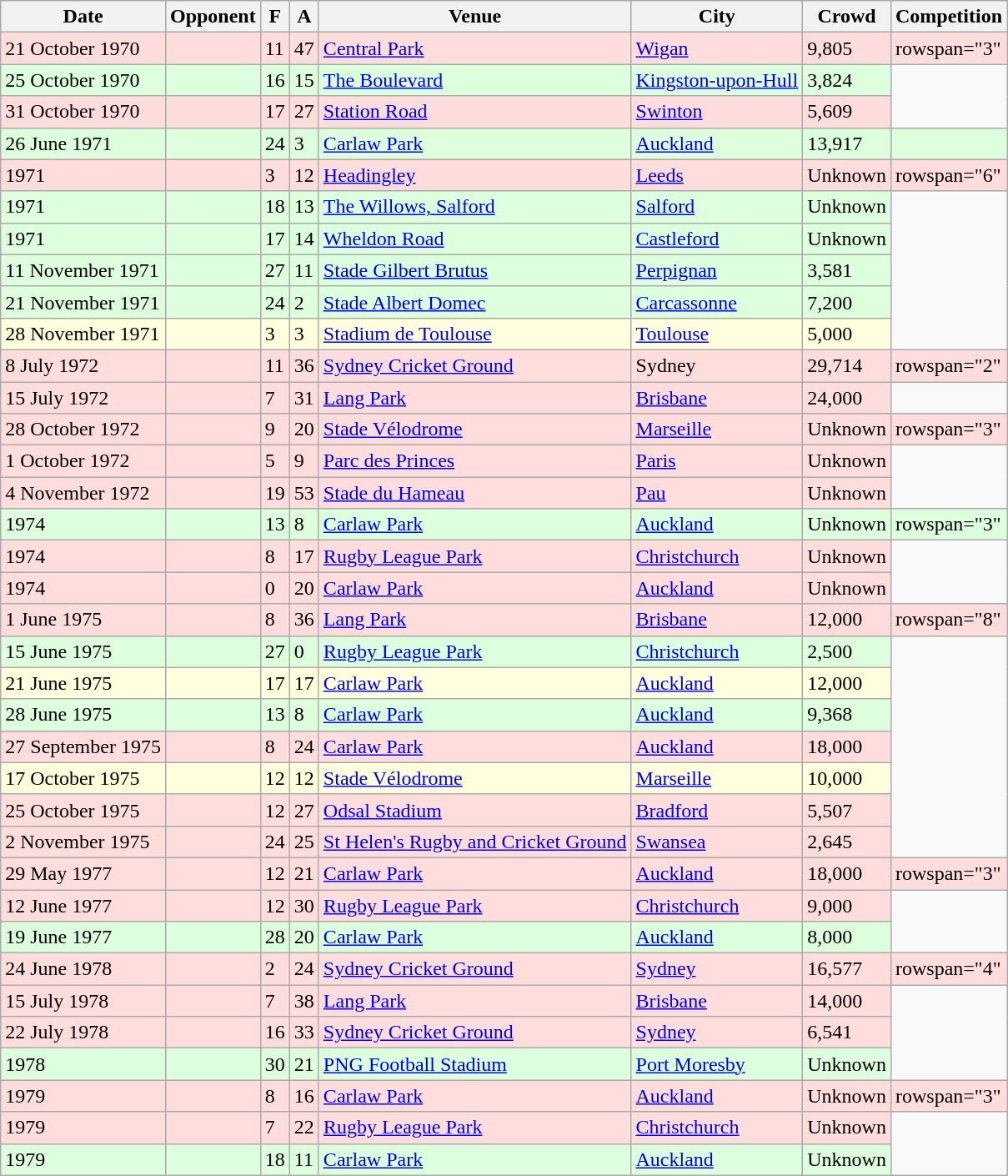<table class="wikitable sortable">
<tr>
<th>Date</th>
<th>Opponent</th>
<th>F</th>
<th>A</th>
<th>Venue</th>
<th>City</th>
<th>Crowd</th>
<th>Competition</th>
</tr>
<tr style="background:#ffdddd;">
<td>21 October 1970</td>
<td></td>
<td>11</td>
<td>47</td>
<td><a href='#'>Central Park</a></td>
<td><a href='#'>Wigan</a></td>
<td>9,805</td>
<td>rowspan="3" </td>
</tr>
<tr style="background:#ddffdd;">
<td>25 October 1970</td>
<td></td>
<td>16</td>
<td>15</td>
<td><a href='#'>The Boulevard</a></td>
<td><a href='#'>Kingston-upon-Hull</a></td>
<td>3,824</td>
</tr>
<tr style="background:#ffdddd;">
<td>31 October 1970</td>
<td></td>
<td>17</td>
<td>27</td>
<td><a href='#'>Station Road</a></td>
<td><a href='#'>Swinton</a></td>
<td>5,609</td>
</tr>
<tr style="background:#ddffdd;">
<td>26 June 1971</td>
<td></td>
<td>24</td>
<td>3</td>
<td><a href='#'>Carlaw Park</a></td>
<td><a href='#'>Auckland</a></td>
<td>13,917</td>
<td></td>
</tr>
<tr style="background:#ffdddd;">
<td>1971</td>
<td></td>
<td>3</td>
<td>12</td>
<td><a href='#'>Headingley</a></td>
<td><a href='#'>Leeds</a></td>
<td>Unknown</td>
<td>rowspan="6" </td>
</tr>
<tr style="background:#ddffdd;">
<td>1971</td>
<td></td>
<td>18</td>
<td>13</td>
<td><a href='#'>The Willows, Salford</a></td>
<td><a href='#'>Salford</a></td>
<td>Unknown</td>
</tr>
<tr style="background:#ddffdd;">
<td>1971</td>
<td></td>
<td>17</td>
<td>14</td>
<td><a href='#'>Wheldon Road</a></td>
<td><a href='#'>Castleford</a></td>
<td>Unknown</td>
</tr>
<tr style="background:#ddffdd;">
<td>11 November 1971</td>
<td></td>
<td>27</td>
<td>11</td>
<td><a href='#'>Stade Gilbert Brutus</a></td>
<td><a href='#'>Perpignan</a></td>
<td>3,581</td>
</tr>
<tr style="background:#ddffdd;">
<td>21 November 1971</td>
<td></td>
<td>24</td>
<td>2</td>
<td><a href='#'>Stade Albert Domec</a></td>
<td><a href='#'>Carcassonne</a></td>
<td>7,200</td>
</tr>
<tr style="background:#ffffdd;">
<td>28 November 1971</td>
<td></td>
<td>3</td>
<td>3</td>
<td><a href='#'>Stadium de Toulouse</a></td>
<td><a href='#'>Toulouse</a></td>
<td>5,000</td>
</tr>
<tr style="background:#ffdddd;">
<td>8 July 1972</td>
<td></td>
<td>11</td>
<td>36</td>
<td><a href='#'>Sydney Cricket Ground</a></td>
<td>Sydney</td>
<td>29,714</td>
<td>rowspan="2" </td>
</tr>
<tr style="background:#ffdddd;">
<td>15 July 1972</td>
<td></td>
<td>7</td>
<td>31</td>
<td><a href='#'>Lang Park</a></td>
<td><a href='#'>Brisbane</a></td>
<td>24,000</td>
</tr>
<tr style="background:#ffdddd;">
<td>28 October 1972</td>
<td></td>
<td>9</td>
<td>20</td>
<td><a href='#'>Stade Vélodrome</a></td>
<td><a href='#'>Marseille</a></td>
<td>Unknown</td>
<td>rowspan="3" </td>
</tr>
<tr style="background:#ffdddd;">
<td>1 October 1972</td>
<td></td>
<td>5</td>
<td>9</td>
<td><a href='#'>Parc des Princes</a></td>
<td><a href='#'>Paris</a></td>
<td>Unknown</td>
</tr>
<tr style="background:#ffdddd;">
<td>4 November 1972</td>
<td></td>
<td>19</td>
<td>53</td>
<td><a href='#'>Stade du Hameau</a></td>
<td><a href='#'>Pau</a></td>
<td>Unknown</td>
</tr>
<tr style="background:#ddffdd;">
<td>1974</td>
<td></td>
<td>13</td>
<td>8</td>
<td><a href='#'>Carlaw Park</a></td>
<td><a href='#'>Auckland</a></td>
<td>Unknown</td>
<td>rowspan="3" </td>
</tr>
<tr style="background:#ffdddd;">
<td>1974</td>
<td></td>
<td>8</td>
<td>17</td>
<td><a href='#'>Rugby League Park</a></td>
<td><a href='#'>Christchurch</a></td>
<td>Unknown</td>
</tr>
<tr style="background:#ffdddd;">
<td>1974</td>
<td></td>
<td>0</td>
<td>20</td>
<td><a href='#'>Carlaw Park</a></td>
<td><a href='#'>Auckland</a></td>
<td>Unknown</td>
</tr>
<tr style="background:#ffdddd;">
<td>1 June 1975</td>
<td></td>
<td>8</td>
<td>36</td>
<td><a href='#'>Lang Park</a></td>
<td><a href='#'>Brisbane</a></td>
<td>12,000</td>
<td>rowspan="8" </td>
</tr>
<tr style="background:#ddffdd;">
<td>15 June 1975</td>
<td></td>
<td>27</td>
<td>0</td>
<td><a href='#'>Rugby League Park</a></td>
<td><a href='#'>Christchurch</a></td>
<td>2,500</td>
</tr>
<tr style="background:#ffffdd;">
<td>21 June 1975</td>
<td></td>
<td>17</td>
<td>17</td>
<td><a href='#'>Carlaw Park</a></td>
<td><a href='#'>Auckland</a></td>
<td>12,000</td>
</tr>
<tr style="background:#ddffdd;">
<td>28 June 1975</td>
<td></td>
<td>13</td>
<td>8</td>
<td><a href='#'>Carlaw Park</a></td>
<td><a href='#'>Auckland</a></td>
<td>9,368</td>
</tr>
<tr style="background:#ffdddd;">
<td>27 September 1975</td>
<td></td>
<td>8</td>
<td>24</td>
<td><a href='#'>Carlaw Park</a></td>
<td><a href='#'>Auckland</a></td>
<td>18,000</td>
</tr>
<tr style="background:#ffffdd;">
<td>17 October 1975</td>
<td></td>
<td>12</td>
<td>12</td>
<td><a href='#'>Stade Vélodrome</a></td>
<td><a href='#'>Marseille</a></td>
<td>10,000</td>
</tr>
<tr style="background:#ffdddd;">
<td>25 October 1975</td>
<td></td>
<td>12</td>
<td>27</td>
<td><a href='#'>Odsal Stadium</a></td>
<td><a href='#'>Bradford</a></td>
<td>5,507</td>
</tr>
<tr style="background:#ffdddd;">
<td>2 November 1975</td>
<td></td>
<td>24</td>
<td>25</td>
<td><a href='#'>St Helen's Rugby and Cricket Ground</a></td>
<td><a href='#'>Swansea</a></td>
<td>2,645</td>
</tr>
<tr style="background:#ffdddd;">
<td>29 May 1977</td>
<td></td>
<td>12</td>
<td>21</td>
<td><a href='#'>Carlaw Park</a></td>
<td><a href='#'>Auckland</a></td>
<td>18,000</td>
<td>rowspan="3" </td>
</tr>
<tr style="background:#ffdddd;">
<td>12 June 1977</td>
<td></td>
<td>12</td>
<td>30</td>
<td><a href='#'>Rugby League Park</a></td>
<td><a href='#'>Christchurch</a></td>
<td>9,000</td>
</tr>
<tr style="background:#ddffdd;">
<td>19 June 1977</td>
<td></td>
<td>28</td>
<td>20</td>
<td><a href='#'>Carlaw Park</a></td>
<td><a href='#'>Auckland</a></td>
<td>8,000</td>
</tr>
<tr style="background:#ffdddd;">
<td>24 June 1978</td>
<td></td>
<td>2</td>
<td>24</td>
<td><a href='#'>Sydney Cricket Ground</a></td>
<td><a href='#'>Sydney</a></td>
<td>16,577</td>
<td>rowspan="4" </td>
</tr>
<tr style="background:#ffdddd;">
<td>15 July 1978</td>
<td></td>
<td>7</td>
<td>38</td>
<td><a href='#'>Lang Park</a></td>
<td><a href='#'>Brisbane</a></td>
<td>14,000</td>
</tr>
<tr style="background:#ffdddd;">
<td>22 July 1978</td>
<td></td>
<td>16</td>
<td>33</td>
<td><a href='#'>Sydney Cricket Ground</a></td>
<td><a href='#'>Sydney</a></td>
<td>6,541</td>
</tr>
<tr style="background:#ddffdd;">
<td>1978</td>
<td></td>
<td>30</td>
<td>21</td>
<td><a href='#'>PNG Football Stadium</a></td>
<td><a href='#'>Port Moresby</a></td>
<td>Unknown</td>
</tr>
<tr style="background:#ffdddd;">
<td>1979</td>
<td></td>
<td>8</td>
<td>16</td>
<td><a href='#'>Carlaw Park</a></td>
<td><a href='#'>Auckland</a></td>
<td>Unknown</td>
<td>rowspan="3" </td>
</tr>
<tr style="background:#ffdddd;">
<td>1979</td>
<td></td>
<td>7</td>
<td>22</td>
<td><a href='#'>Rugby League Park</a></td>
<td><a href='#'>Christchurch</a></td>
<td>Unknown</td>
</tr>
<tr style="background:#ddffdd;">
<td>1979</td>
<td></td>
<td>18</td>
<td>11</td>
<td><a href='#'>Carlaw Park</a></td>
<td><a href='#'>Auckland</a></td>
<td>Unknown</td>
</tr>
</table>
